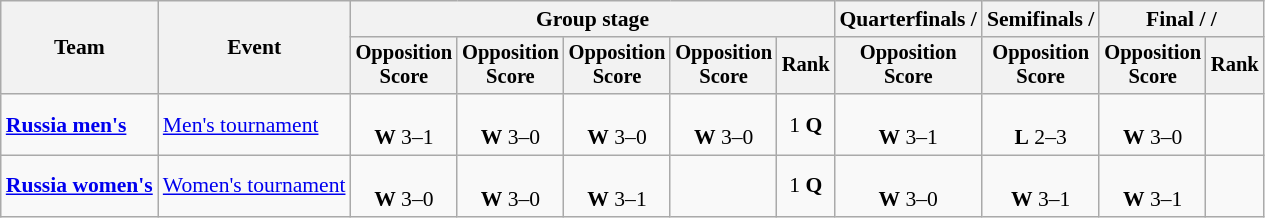<table class="wikitable" style="text-align:center; font-size:90%">
<tr>
<th rowspan=2>Team</th>
<th rowspan=2>Event</th>
<th colspan=5>Group stage</th>
<th>Quarterfinals / </th>
<th>Semifinals / </th>
<th colspan=2>Final /  / </th>
</tr>
<tr style="font-size:95%">
<th>Opposition<br>Score</th>
<th>Opposition<br>Score</th>
<th>Opposition<br>Score</th>
<th>Opposition<br>Score</th>
<th>Rank</th>
<th>Opposition<br>Score</th>
<th>Opposition<br>Score</th>
<th>Opposition<br>Score</th>
<th>Rank</th>
</tr>
<tr>
<td align=left><strong><a href='#'>Russia men's</a></strong></td>
<td align=left><a href='#'>Men's tournament</a></td>
<td><br><strong>W</strong> 3–1</td>
<td><br><strong>W</strong> 3–0</td>
<td><br><strong>W</strong> 3–0</td>
<td><br><strong>W</strong> 3–0</td>
<td>1 <strong>Q</strong></td>
<td><br><strong>W</strong> 3–1</td>
<td><br><strong>L</strong> 2–3</td>
<td><br><strong>W</strong> 3–0</td>
<td></td>
</tr>
<tr>
<td align=left><strong><a href='#'>Russia women's</a></strong></td>
<td align=left><a href='#'>Women's tournament</a></td>
<td><br><strong>W</strong> 3–0</td>
<td><br><strong>W</strong> 3–0</td>
<td><br><strong>W</strong> 3–1</td>
<td></td>
<td>1 <strong>Q</strong></td>
<td><br><strong>W</strong> 3–0</td>
<td><br><strong>W</strong> 3–1</td>
<td><br><strong>W</strong> 3–1</td>
<td></td>
</tr>
</table>
